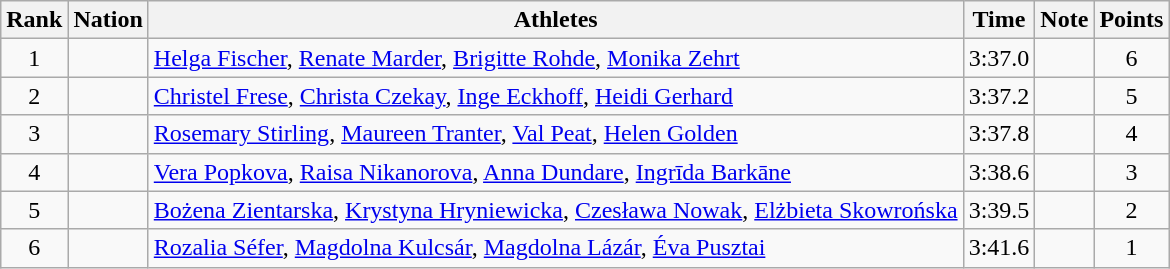<table class="wikitable sortable" style="text-align:center">
<tr>
<th>Rank</th>
<th>Nation</th>
<th>Athletes</th>
<th>Time</th>
<th>Note</th>
<th>Points</th>
</tr>
<tr>
<td>1</td>
<td align=left></td>
<td align=left><a href='#'>Helga Fischer</a>, <a href='#'>Renate Marder</a>, <a href='#'>Brigitte Rohde</a>, <a href='#'>Monika Zehrt</a></td>
<td>3:37.0</td>
<td></td>
<td>6</td>
</tr>
<tr>
<td>2</td>
<td align=left></td>
<td align=left><a href='#'>Christel Frese</a>, <a href='#'>Christa Czekay</a>, <a href='#'>Inge Eckhoff</a>, <a href='#'>Heidi Gerhard</a></td>
<td>3:37.2</td>
<td></td>
<td>5</td>
</tr>
<tr>
<td>3</td>
<td align=left></td>
<td align=left><a href='#'>Rosemary Stirling</a>, <a href='#'>Maureen Tranter</a>, <a href='#'>Val Peat</a>, <a href='#'>Helen Golden</a></td>
<td>3:37.8</td>
<td></td>
<td>4</td>
</tr>
<tr>
<td>4</td>
<td align=left></td>
<td align=left><a href='#'>Vera Popkova</a>, <a href='#'>Raisa Nikanorova</a>, <a href='#'>Anna Dundare</a>, <a href='#'>Ingrīda Barkāne</a></td>
<td>3:38.6</td>
<td></td>
<td>3</td>
</tr>
<tr>
<td>5</td>
<td align=left></td>
<td align=left><a href='#'>Bożena Zientarska</a>, <a href='#'>Krystyna Hryniewicka</a>, <a href='#'>Czesława Nowak</a>, <a href='#'>Elżbieta Skowrońska</a></td>
<td>3:39.5</td>
<td></td>
<td>2</td>
</tr>
<tr>
<td>6</td>
<td align=left></td>
<td align=left><a href='#'>Rozalia Séfer</a>, <a href='#'>Magdolna Kulcsár</a>, <a href='#'>Magdolna Lázár</a>, <a href='#'>Éva Pusztai</a></td>
<td>3:41.6</td>
<td></td>
<td>1</td>
</tr>
</table>
